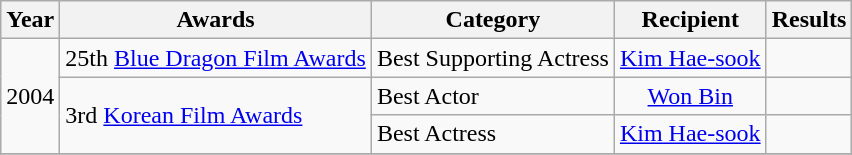<table class=wikitable>
<tr>
<th>Year</th>
<th>Awards</th>
<th>Category</th>
<th>Recipient</th>
<th>Results</th>
</tr>
<tr>
<td rowspan=3 style="text-align:center;">2004</td>
<td>25th <a href='#'>Blue Dragon Film Awards</a></td>
<td>Best Supporting Actress</td>
<td style="text-align:center;"><a href='#'>Kim Hae-sook</a></td>
<td></td>
</tr>
<tr>
<td rowspan=2>3rd <a href='#'>Korean Film Awards</a></td>
<td>Best Actor</td>
<td style="text-align:center;"><a href='#'>Won Bin</a></td>
<td></td>
</tr>
<tr>
<td>Best Actress</td>
<td style="text-align:center;"><a href='#'>Kim Hae-sook</a></td>
<td></td>
</tr>
<tr>
</tr>
</table>
